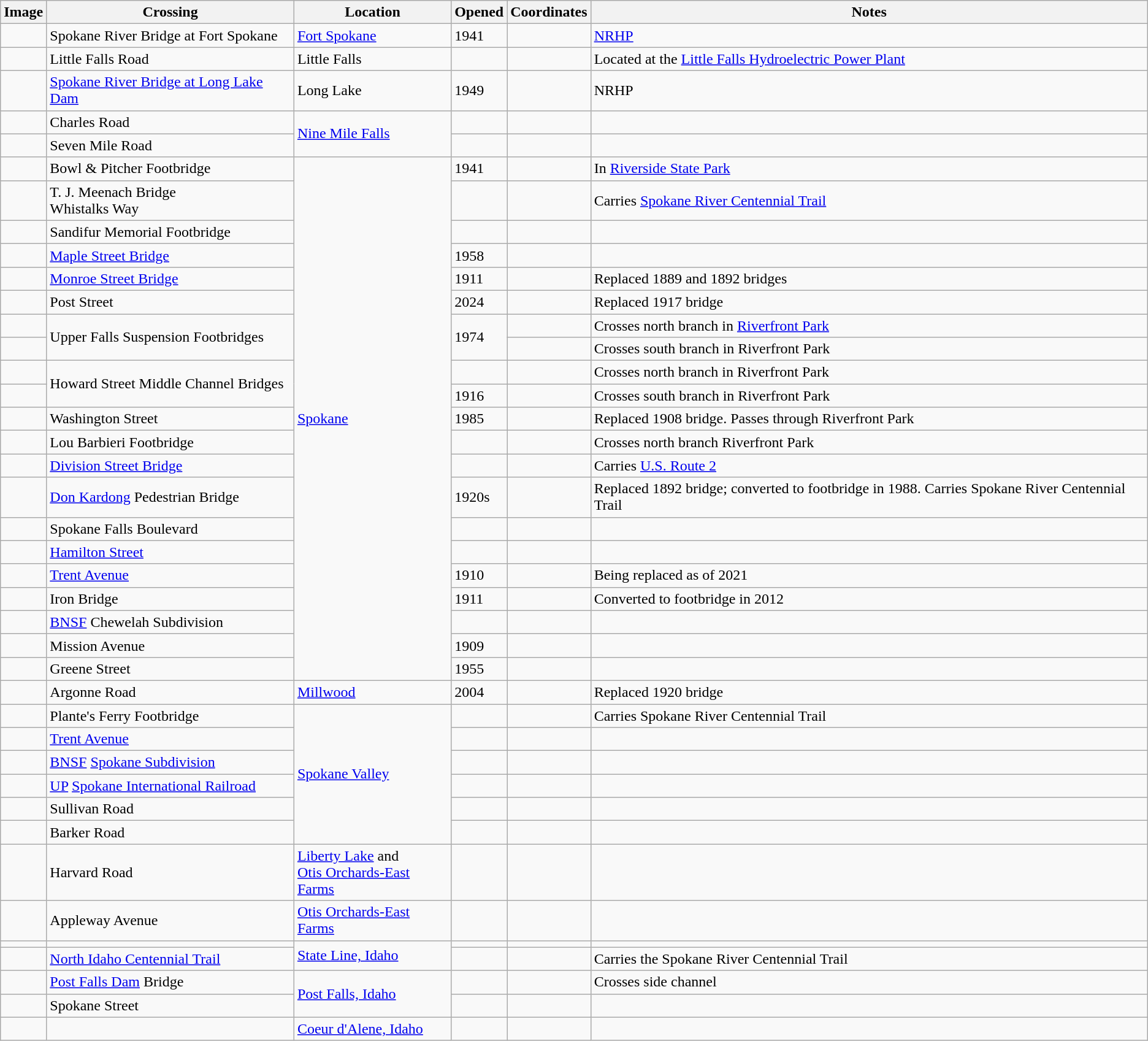<table class="wikitable">
<tr>
<th>Image</th>
<th>Crossing</th>
<th>Location</th>
<th>Opened</th>
<th>Coordinates</th>
<th>Notes</th>
</tr>
<tr>
<td></td>
<td>Spokane River Bridge at Fort Spokane<br></td>
<td><a href='#'>Fort Spokane</a></td>
<td>1941</td>
<td></td>
<td><a href='#'>NRHP</a></td>
</tr>
<tr>
<td><br></td>
<td>Little Falls Road</td>
<td>Little Falls</td>
<td></td>
<td></td>
<td>Located at the <a href='#'>Little Falls Hydroelectric Power Plant</a></td>
</tr>
<tr>
<td></td>
<td><a href='#'>Spokane River Bridge at Long Lake Dam</a><br></td>
<td>Long Lake</td>
<td>1949</td>
<td></td>
<td>NRHP</td>
</tr>
<tr>
<td></td>
<td>Charles Road</td>
<td rowspan="2"><a href='#'>Nine Mile Falls</a></td>
<td></td>
<td></td>
<td></td>
</tr>
<tr>
<td></td>
<td>Seven Mile Road</td>
<td></td>
<td></td>
<td></td>
</tr>
<tr>
<td><br></td>
<td>Bowl & Pitcher Footbridge</td>
<td rowspan="21"><a href='#'>Spokane</a></td>
<td>1941</td>
<td></td>
<td>In <a href='#'>Riverside State Park</a></td>
</tr>
<tr>
<td></td>
<td>T. J. Meenach Bridge<br>Whistalks Way</td>
<td></td>
<td></td>
<td>Carries <a href='#'>Spokane River Centennial Trail</a></td>
</tr>
<tr>
<td></td>
<td>Sandifur Memorial Footbridge</td>
<td></td>
<td></td>
<td></td>
</tr>
<tr>
<td></td>
<td><a href='#'>Maple Street Bridge</a></td>
<td>1958</td>
<td></td>
<td></td>
</tr>
<tr>
<td></td>
<td><a href='#'>Monroe Street Bridge</a></td>
<td>1911</td>
<td></td>
<td>Replaced 1889 and 1892 bridges</td>
</tr>
<tr>
<td></td>
<td>Post Street</td>
<td>2024</td>
<td></td>
<td>Replaced 1917 bridge</td>
</tr>
<tr>
<td></td>
<td rowspan="2">Upper Falls Suspension Footbridges</td>
<td rowspan="2">1974</td>
<td></td>
<td>Crosses north branch in <a href='#'>Riverfront Park</a></td>
</tr>
<tr>
<td></td>
<td></td>
<td>Crosses south branch in Riverfront Park</td>
</tr>
<tr>
<td></td>
<td rowspan="2">Howard Street Middle Channel Bridges</td>
<td></td>
<td></td>
<td>Crosses north branch in Riverfront Park</td>
</tr>
<tr>
<td></td>
<td>1916</td>
<td></td>
<td>Crosses south branch in Riverfront Park</td>
</tr>
<tr>
<td></td>
<td>Washington Street</td>
<td>1985</td>
<td></td>
<td>Replaced 1908 bridge. Passes through Riverfront Park</td>
</tr>
<tr>
<td></td>
<td>Lou Barbieri Footbridge</td>
<td></td>
<td></td>
<td>Crosses north branch Riverfront Park</td>
</tr>
<tr>
<td></td>
<td> <a href='#'>Division Street Bridge</a></td>
<td></td>
<td></td>
<td>Carries <a href='#'>U.S. Route 2</a></td>
</tr>
<tr>
<td></td>
<td><a href='#'>Don Kardong</a> Pedestrian Bridge</td>
<td>1920s</td>
<td></td>
<td>Replaced 1892 bridge; converted to footbridge in 1988. Carries Spokane River Centennial Trail</td>
</tr>
<tr>
<td></td>
<td>Spokane Falls Boulevard</td>
<td></td>
<td></td>
<td></td>
</tr>
<tr>
<td></td>
<td> <a href='#'>Hamilton Street</a></td>
<td></td>
<td></td>
<td></td>
</tr>
<tr>
<td></td>
<td> <a href='#'>Trent Avenue</a></td>
<td>1910</td>
<td></td>
<td>Being replaced as of 2021</td>
</tr>
<tr>
<td></td>
<td>Iron Bridge</td>
<td>1911</td>
<td></td>
<td>Converted to footbridge in 2012</td>
</tr>
<tr>
<td></td>
<td><a href='#'>BNSF</a> Chewelah Subdivision</td>
<td></td>
<td></td>
<td></td>
</tr>
<tr>
<td></td>
<td>Mission Avenue</td>
<td>1909</td>
<td></td>
<td></td>
</tr>
<tr>
<td></td>
<td>Greene Street</td>
<td>1955</td>
<td></td>
<td></td>
</tr>
<tr>
<td></td>
<td>Argonne Road</td>
<td><a href='#'>Millwood</a></td>
<td>2004</td>
<td></td>
<td>Replaced 1920 bridge</td>
</tr>
<tr>
<td></td>
<td>Plante's Ferry Footbridge</td>
<td rowspan="6"><a href='#'>Spokane Valley</a></td>
<td></td>
<td></td>
<td>Carries Spokane River Centennial Trail</td>
</tr>
<tr>
<td></td>
<td> <a href='#'>Trent Avenue</a></td>
<td></td>
<td></td>
<td></td>
</tr>
<tr>
<td></td>
<td><a href='#'>BNSF</a> <a href='#'>Spokane Subdivision</a></td>
<td></td>
<td></td>
<td></td>
</tr>
<tr>
<td></td>
<td><a href='#'>UP</a> <a href='#'>Spokane International Railroad</a></td>
<td></td>
<td></td>
<td></td>
</tr>
<tr>
<td></td>
<td>Sullivan Road</td>
<td></td>
<td></td>
<td></td>
</tr>
<tr>
<td></td>
<td>Barker Road</td>
<td></td>
<td></td>
<td></td>
</tr>
<tr>
<td></td>
<td>Harvard Road</td>
<td><a href='#'>Liberty Lake</a> and<br><a href='#'>Otis Orchards-East Farms</a></td>
<td></td>
<td></td>
<td></td>
</tr>
<tr>
<td></td>
<td>Appleway Avenue</td>
<td><a href='#'>Otis Orchards-East Farms</a></td>
<td></td>
<td></td>
<td></td>
</tr>
<tr>
<td></td>
<td></td>
<td rowspan="2"><a href='#'>State Line, Idaho</a></td>
<td></td>
<td></td>
<td></td>
</tr>
<tr>
<td></td>
<td><a href='#'>North Idaho Centennial Trail</a></td>
<td></td>
<td></td>
<td>Carries the Spokane River Centennial Trail</td>
</tr>
<tr>
<td><br></td>
<td><a href='#'>Post Falls Dam</a> Bridge</td>
<td rowspan="2"><a href='#'>Post Falls, Idaho</a></td>
<td></td>
<td></td>
<td>Crosses side channel</td>
</tr>
<tr>
<td></td>
<td>Spokane Street</td>
<td></td>
<td></td>
<td></td>
</tr>
<tr>
<td></td>
<td></td>
<td><a href='#'>Coeur d'Alene, Idaho</a></td>
<td></td>
<td></td>
<td></td>
</tr>
</table>
